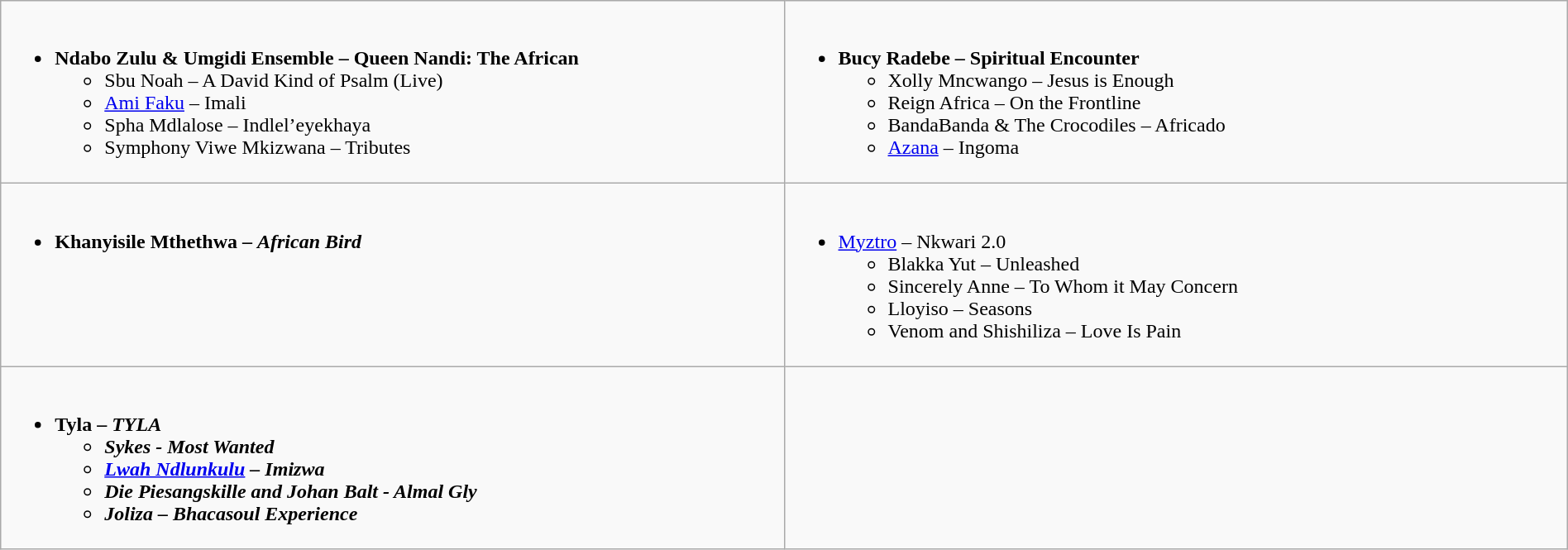<table class=wikitable width="100%">
<tr>
<td valign="top" width="50%"><br><ul><li><strong>Ndabo Zulu & Umgidi Ensemble – Queen Nandi: The African</strong><ul><li>Sbu Noah – A David Kind of Psalm (Live)</li><li><a href='#'>Ami Faku</a> – Imali</li><li>Spha Mdlalose – Indlel’eyekhaya</li><li>Symphony Viwe Mkizwana – Tributes</li></ul></li></ul></td>
<td valign="top" width="50%"><br><ul><li><strong>Bucy Radebe – Spiritual Encounter</strong><ul><li>Xolly Mncwango – Jesus is Enough</li><li>Reign Africa – On the Frontline</li><li>BandaBanda & The Crocodiles – Africado</li><li><a href='#'>Azana</a> – Ingoma</li></ul></li></ul></td>
</tr>
<tr>
<td valign="top" width="50%"><br><ul><li><strong>Khanyisile Mthethwa – <em>African Bird<strong><em></li></ul></td>
<td valign="top" width="50%"><br><ul><li></strong><a href='#'>Myztro</a> – </em>Nkwari 2.0</em></strong><ul><li>Blakka Yut – Unleashed</li><li>Sincerely Anne – To Whom it May Concern</li><li>Lloyiso – Seasons</li><li>Venom and Shishiliza – Love Is Pain</li></ul></li></ul></td>
</tr>
<tr>
<td valign="top" width="50%"><br><ul><li><strong>Tyla – <em>TYLA<strong><em><ul><li>Sykes - </em>Most Wanted<em></li><li><a href='#'>Lwah Ndlunkulu</a> – </em>Imizwa<em></li><li>Die Piesangskille and Johan Balt - </em>Almal Gly<em></li><li>Joliza – </em>Bhacasoul Experience<em></li></ul></li></ul></td>
</tr>
</table>
